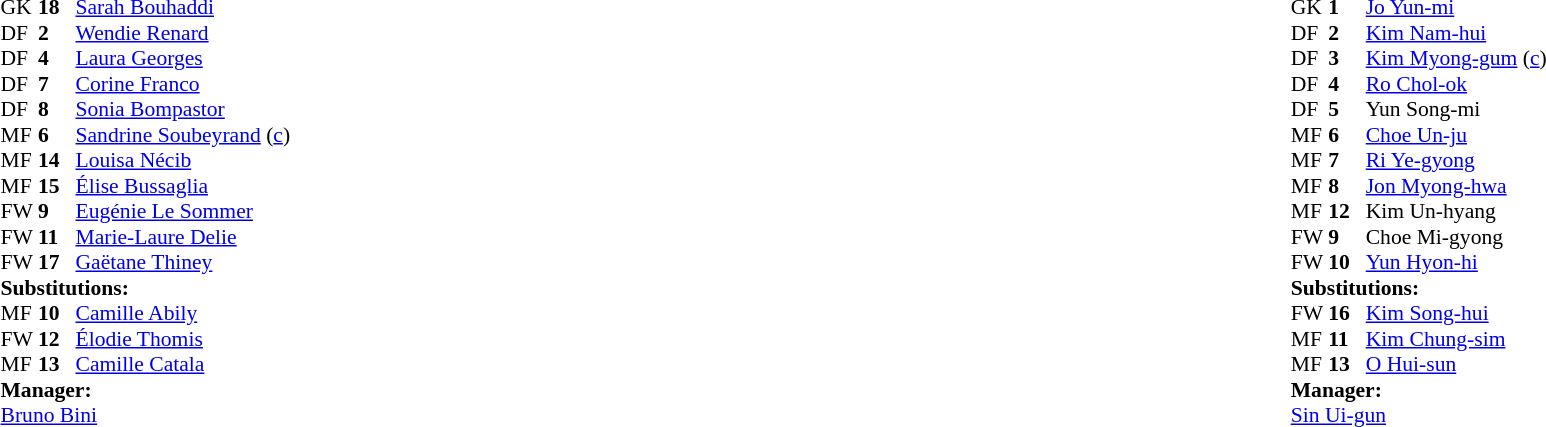<table width="100%">
<tr>
<td valign="top" width="50%"><br><table style="font-size: 90%" cellspacing="0" cellpadding="0">
<tr>
<th width=25></th>
<th width=25></th>
</tr>
<tr>
<td>GK</td>
<td><strong>18</strong></td>
<td><a href='#'>Sarah Bouhaddi</a></td>
</tr>
<tr>
<td>DF</td>
<td><strong>2</strong></td>
<td><a href='#'>Wendie Renard</a></td>
</tr>
<tr>
<td>DF</td>
<td><strong>4</strong></td>
<td><a href='#'>Laura Georges</a></td>
</tr>
<tr>
<td>DF</td>
<td><strong>7</strong></td>
<td><a href='#'>Corine Franco</a></td>
</tr>
<tr>
<td>DF</td>
<td><strong>8</strong></td>
<td><a href='#'>Sonia Bompastor</a></td>
<td></td>
</tr>
<tr>
<td>MF</td>
<td><strong>6</strong></td>
<td><a href='#'>Sandrine Soubeyrand</a> (<a href='#'>c</a>)</td>
<td></td>
<td></td>
</tr>
<tr>
<td>MF</td>
<td><strong>14</strong></td>
<td><a href='#'>Louisa Nécib</a></td>
</tr>
<tr>
<td>MF</td>
<td><strong>15</strong></td>
<td><a href='#'>Élise Bussaglia</a></td>
</tr>
<tr>
<td>FW</td>
<td><strong>9</strong></td>
<td><a href='#'>Eugénie Le Sommer</a></td>
<td></td>
<td></td>
</tr>
<tr>
<td>FW</td>
<td><strong>11</strong></td>
<td><a href='#'>Marie-Laure Delie</a></td>
<td></td>
<td></td>
</tr>
<tr>
<td>FW</td>
<td><strong>17</strong></td>
<td><a href='#'>Gaëtane Thiney</a></td>
</tr>
<tr>
<td colspan=3><strong>Substitutions:</strong></td>
</tr>
<tr>
<td>MF</td>
<td><strong>10</strong></td>
<td><a href='#'>Camille Abily</a></td>
<td></td>
<td></td>
</tr>
<tr>
<td>FW</td>
<td><strong>12</strong></td>
<td><a href='#'>Élodie Thomis</a></td>
<td></td>
<td></td>
</tr>
<tr>
<td>MF</td>
<td><strong>13</strong></td>
<td><a href='#'>Camille Catala</a></td>
<td></td>
<td></td>
</tr>
<tr>
<td colspan=3><strong>Manager:</strong></td>
</tr>
<tr>
<td colspan=3><a href='#'>Bruno Bini</a></td>
</tr>
</table>
</td>
<td valign="top"></td>
<td valign="top" width="50%"><br><table style="font-size: 90%" cellspacing="0" cellpadding="0" align="center">
<tr>
<th width=25></th>
<th width=25></th>
</tr>
<tr>
<td>GK</td>
<td><strong>1</strong></td>
<td><a href='#'>Jo Yun-mi</a></td>
</tr>
<tr>
<td>DF</td>
<td><strong>2</strong></td>
<td><a href='#'>Kim Nam-hui</a></td>
</tr>
<tr>
<td>DF</td>
<td><strong>3</strong></td>
<td><a href='#'>Kim Myong-gum</a> (<a href='#'>c</a>)</td>
</tr>
<tr>
<td>DF</td>
<td><strong>4</strong></td>
<td><a href='#'>Ro Chol-ok</a></td>
</tr>
<tr>
<td>DF</td>
<td><strong>5</strong></td>
<td>Yun Song-mi</td>
</tr>
<tr>
<td>MF</td>
<td><strong>6</strong></td>
<td><a href='#'>Choe Un-ju</a></td>
<td></td>
<td></td>
</tr>
<tr>
<td>MF</td>
<td><strong>7</strong></td>
<td><a href='#'>Ri Ye-gyong</a></td>
</tr>
<tr>
<td>MF</td>
<td><strong>8</strong></td>
<td><a href='#'>Jon Myong-hwa</a></td>
<td></td>
<td></td>
</tr>
<tr>
<td>MF</td>
<td><strong>12</strong></td>
<td>Kim Un-hyang</td>
<td></td>
<td></td>
</tr>
<tr>
<td>FW</td>
<td><strong>9</strong></td>
<td>Choe Mi-gyong</td>
</tr>
<tr>
<td>FW</td>
<td><strong>10</strong></td>
<td><a href='#'>Yun Hyon-hi</a></td>
</tr>
<tr>
<td colspan=3><strong>Substitutions:</strong></td>
</tr>
<tr>
<td>FW</td>
<td><strong>16</strong></td>
<td><a href='#'>Kim Song-hui</a></td>
<td></td>
<td></td>
</tr>
<tr>
<td>MF</td>
<td><strong>11</strong></td>
<td><a href='#'>Kim Chung-sim</a></td>
<td></td>
<td></td>
</tr>
<tr>
<td>MF</td>
<td><strong>13</strong></td>
<td><a href='#'>O Hui-sun</a></td>
<td></td>
<td></td>
</tr>
<tr>
<td colspan=3><strong>Manager:</strong></td>
</tr>
<tr>
<td colspan=3><a href='#'>Sin Ui-gun</a></td>
</tr>
</table>
</td>
</tr>
</table>
